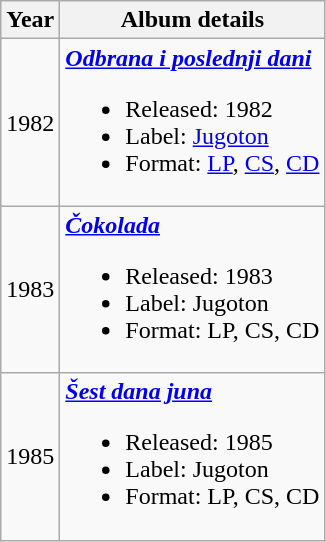<table class ="wikitable">
<tr>
<th>Year</th>
<th>Album details</th>
</tr>
<tr>
<td align="center" rowspan="1">1982</td>
<td><strong><em><a href='#'>Odbrana i poslednji dani </a></em></strong><br><ul><li>Released: 1982</li><li>Label: <a href='#'>Jugoton</a></li><li>Format: <a href='#'>LP</a>, <a href='#'>CS</a>, <a href='#'>CD</a></li></ul></td>
</tr>
<tr>
<td align="center" rowspan="1">1983</td>
<td><strong><em><a href='#'>Čokolada</a></em></strong><br><ul><li>Released: 1983</li><li>Label: Jugoton</li><li>Format: LP, CS, CD</li></ul></td>
</tr>
<tr>
<td>1985</td>
<td><strong><em><a href='#'>Šest dana juna</a></em></strong><br><ul><li>Released: 1985</li><li>Label: Jugoton</li><li>Format: LP, CS, CD</li></ul></td>
</tr>
</table>
